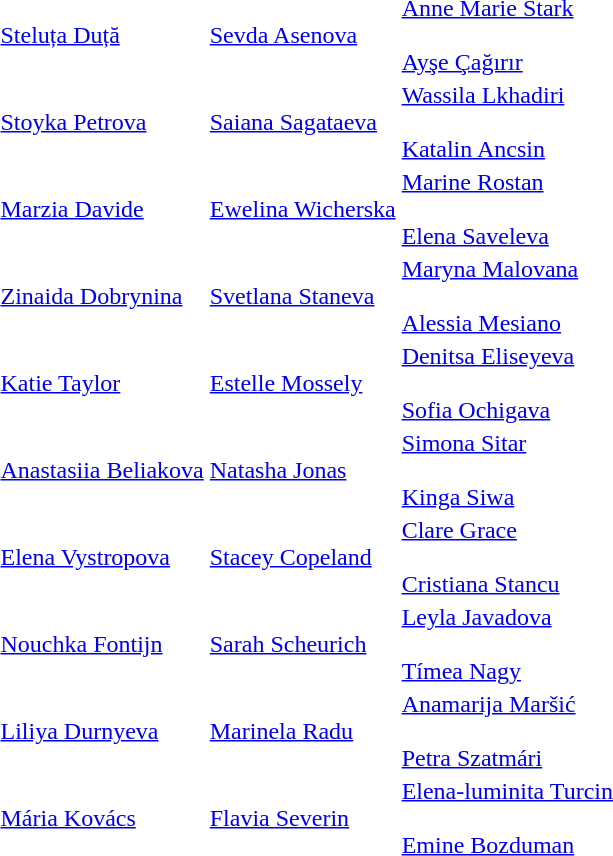<table>
<tr>
<td align="center"><strong></strong></td>
<td> <a href='#'>Steluța Duță</a></td>
<td> <a href='#'>Sevda Asenova</a></td>
<td> <a href='#'>Anne Marie Stark</a><br><br> <a href='#'>Ayşe Çağırır</a></td>
</tr>
<tr>
<td align="center"><strong></strong></td>
<td> <a href='#'>Stoyka Petrova</a></td>
<td> <a href='#'>Saiana Sagataeva</a></td>
<td> <a href='#'>Wassila Lkhadiri</a><br><br> <a href='#'>Katalin Ancsin</a></td>
</tr>
<tr>
<td align="center"><strong></strong></td>
<td> <a href='#'>Marzia Davide</a></td>
<td> <a href='#'>Ewelina Wicherska</a></td>
<td> <a href='#'>Marine Rostan</a><br><br> <a href='#'>Elena Saveleva</a></td>
</tr>
<tr>
<td align="center"><strong></strong></td>
<td> <a href='#'>Zinaida Dobrynina</a></td>
<td> <a href='#'>Svetlana Staneva</a></td>
<td> <a href='#'>Maryna Malovana</a><br><br> <a href='#'>Alessia Mesiano</a></td>
</tr>
<tr>
<td align="center"><strong></strong></td>
<td> <a href='#'>Katie Taylor</a></td>
<td> <a href='#'>Estelle Mossely</a></td>
<td> <a href='#'>Denitsa Eliseyeva</a><br><br> <a href='#'>Sofia Ochigava</a></td>
</tr>
<tr>
<td align="center"><strong></strong></td>
<td> <a href='#'>Anastasiia Beliakova</a></td>
<td> <a href='#'>Natasha Jonas</a></td>
<td> <a href='#'>Simona Sitar</a><br><br> <a href='#'>Kinga Siwa</a></td>
</tr>
<tr>
<td align="center"><strong></strong></td>
<td> <a href='#'>Elena Vystropova</a></td>
<td> <a href='#'>Stacey Copeland</a></td>
<td> <a href='#'>Clare Grace</a><br><br> <a href='#'>Cristiana Stancu</a></td>
</tr>
<tr>
<td align="center"><strong></strong></td>
<td> <a href='#'>Nouchka Fontijn</a></td>
<td> <a href='#'>Sarah Scheurich</a></td>
<td> <a href='#'>Leyla Javadova</a><br><br> <a href='#'>Tímea Nagy</a></td>
</tr>
<tr>
<td align="center"><strong></strong></td>
<td> <a href='#'>Liliya Durnyeva</a></td>
<td> <a href='#'>Marinela Radu</a></td>
<td> <a href='#'>Anamarija Maršić</a><br><br> <a href='#'>Petra Szatmári</a></td>
</tr>
<tr>
<td align="center"><strong></strong></td>
<td> <a href='#'>Mária Kovács</a></td>
<td> <a href='#'>Flavia Severin</a></td>
<td> <a href='#'>Elena-luminita Turcin</a><br><br> <a href='#'>Emine Bozduman</a></td>
</tr>
</table>
